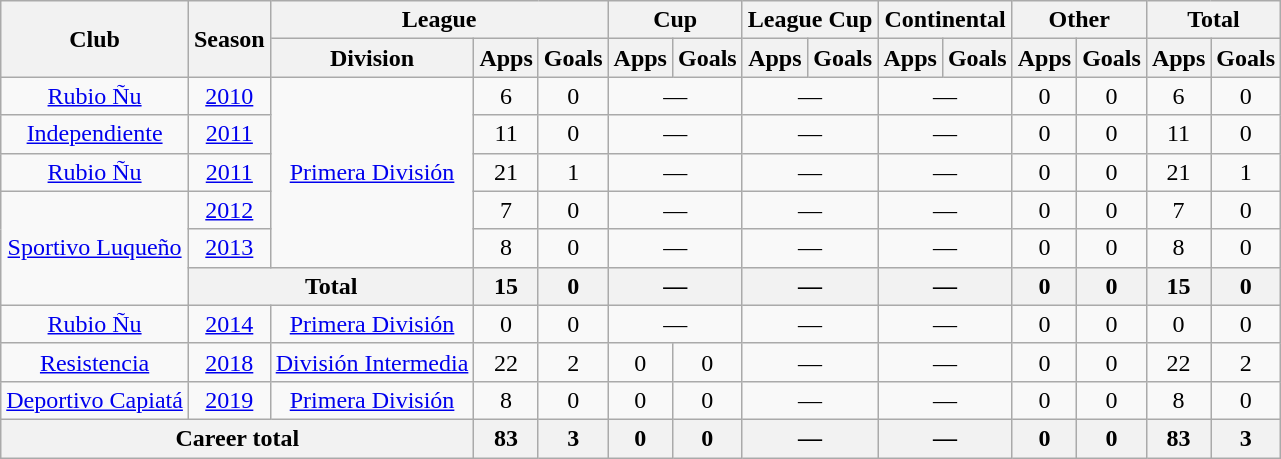<table class="wikitable" style="text-align:center">
<tr>
<th rowspan="2">Club</th>
<th rowspan="2">Season</th>
<th colspan="3">League</th>
<th colspan="2">Cup</th>
<th colspan="2">League Cup</th>
<th colspan="2">Continental</th>
<th colspan="2">Other</th>
<th colspan="2">Total</th>
</tr>
<tr>
<th>Division</th>
<th>Apps</th>
<th>Goals</th>
<th>Apps</th>
<th>Goals</th>
<th>Apps</th>
<th>Goals</th>
<th>Apps</th>
<th>Goals</th>
<th>Apps</th>
<th>Goals</th>
<th>Apps</th>
<th>Goals</th>
</tr>
<tr>
<td rowspan="1"><a href='#'>Rubio Ñu</a></td>
<td><a href='#'>2010</a></td>
<td rowspan="5"><a href='#'>Primera División</a></td>
<td>6</td>
<td>0</td>
<td colspan="2">—</td>
<td colspan="2">—</td>
<td colspan="2">—</td>
<td>0</td>
<td>0</td>
<td>6</td>
<td>0</td>
</tr>
<tr>
<td rowspan="1"><a href='#'>Independiente</a></td>
<td><a href='#'>2011</a></td>
<td>11</td>
<td>0</td>
<td colspan="2">—</td>
<td colspan="2">—</td>
<td colspan="2">—</td>
<td>0</td>
<td>0</td>
<td>11</td>
<td>0</td>
</tr>
<tr>
<td rowspan="1"><a href='#'>Rubio Ñu</a></td>
<td><a href='#'>2011</a></td>
<td>21</td>
<td>1</td>
<td colspan="2">—</td>
<td colspan="2">—</td>
<td colspan="2">—</td>
<td>0</td>
<td>0</td>
<td>21</td>
<td>1</td>
</tr>
<tr>
<td rowspan="3"><a href='#'>Sportivo Luqueño</a></td>
<td><a href='#'>2012</a></td>
<td>7</td>
<td>0</td>
<td colspan="2">—</td>
<td colspan="2">—</td>
<td colspan="2">—</td>
<td>0</td>
<td>0</td>
<td>7</td>
<td>0</td>
</tr>
<tr>
<td><a href='#'>2013</a></td>
<td>8</td>
<td>0</td>
<td colspan="2">—</td>
<td colspan="2">—</td>
<td colspan="2">—</td>
<td>0</td>
<td>0</td>
<td>8</td>
<td>0</td>
</tr>
<tr>
<th colspan="2">Total</th>
<th>15</th>
<th>0</th>
<th colspan="2">—</th>
<th colspan="2">—</th>
<th colspan="2">—</th>
<th>0</th>
<th>0</th>
<th>15</th>
<th>0</th>
</tr>
<tr>
<td rowspan="1"><a href='#'>Rubio Ñu</a></td>
<td><a href='#'>2014</a></td>
<td rowspan="1"><a href='#'>Primera División</a></td>
<td>0</td>
<td>0</td>
<td colspan="2">—</td>
<td colspan="2">—</td>
<td colspan="2">—</td>
<td>0</td>
<td>0</td>
<td>0</td>
<td>0</td>
</tr>
<tr>
<td rowspan="1"><a href='#'>Resistencia</a></td>
<td><a href='#'>2018</a></td>
<td rowspan="1"><a href='#'>División Intermedia</a></td>
<td>22</td>
<td>2</td>
<td>0</td>
<td>0</td>
<td colspan="2">—</td>
<td colspan="2">—</td>
<td>0</td>
<td>0</td>
<td>22</td>
<td>2</td>
</tr>
<tr>
<td rowspan="1"><a href='#'>Deportivo Capiatá</a></td>
<td><a href='#'>2019</a></td>
<td rowspan="1"><a href='#'>Primera División</a></td>
<td>8</td>
<td>0</td>
<td>0</td>
<td>0</td>
<td colspan="2">—</td>
<td colspan="2">—</td>
<td>0</td>
<td>0</td>
<td>8</td>
<td>0</td>
</tr>
<tr>
<th colspan="3">Career total</th>
<th>83</th>
<th>3</th>
<th>0</th>
<th>0</th>
<th colspan="2">—</th>
<th colspan="2">—</th>
<th>0</th>
<th>0</th>
<th>83</th>
<th>3</th>
</tr>
</table>
